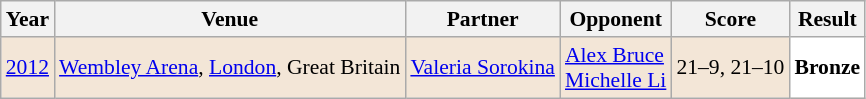<table class="sortable wikitable" style="font-size: 90%;">
<tr>
<th>Year</th>
<th>Venue</th>
<th>Partner</th>
<th>Opponent</th>
<th>Score</th>
<th>Result</th>
</tr>
<tr style="background:#F3E6D7">
<td align="center"><a href='#'>2012</a></td>
<td align="left"><a href='#'>Wembley Arena</a>, <a href='#'>London</a>, Great Britain</td>
<td align="left"> <a href='#'>Valeria Sorokina</a></td>
<td align="left"> <a href='#'>Alex Bruce</a> <br>  <a href='#'>Michelle Li</a></td>
<td align="left">21–9, 21–10</td>
<td style="text-align:left; background:white"> <strong>Bronze</strong></td>
</tr>
</table>
